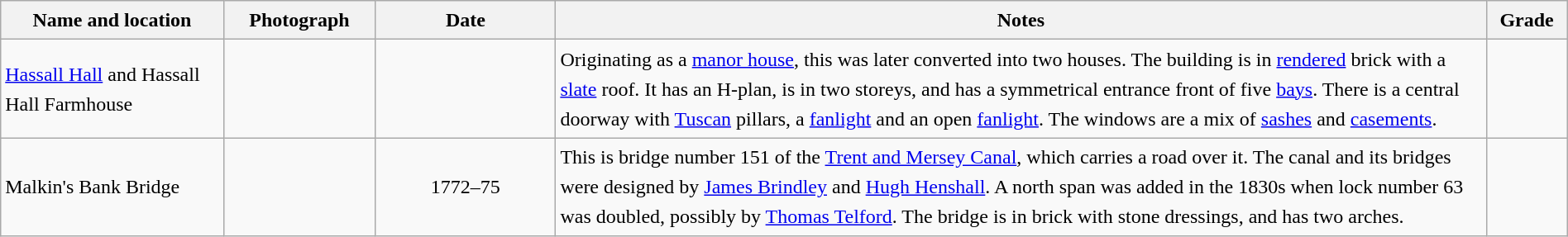<table class="wikitable sortable plainrowheaders" style="width:100%;border:0px;text-align:left;line-height:150%;">
<tr>
<th scope="col"  style="width:150px">Name and location</th>
<th scope="col"  style="width:100px" class="unsortable">Photograph</th>
<th scope="col"  style="width:120px">Date</th>
<th scope="col"  style="width:650px" class="unsortable">Notes</th>
<th scope="col"  style="width:50px">Grade</th>
</tr>
<tr>
<td><a href='#'>Hassall Hall</a> and Hassall Hall Farmhouse<br><small></small></td>
<td></td>
<td align="center"></td>
<td>Originating as a <a href='#'>manor house</a>, this was later converted into two houses.  The building is in <a href='#'>rendered</a> brick with a <a href='#'>slate</a> roof.  It has an H-plan, is in two storeys, and has a symmetrical entrance front of five <a href='#'>bays</a>.  There is a central doorway with <a href='#'>Tuscan</a> pillars, a <a href='#'>fanlight</a> and an open <a href='#'>fanlight</a>.  The windows are a mix of <a href='#'>sashes</a> and <a href='#'>casements</a>.</td>
<td align="center" ></td>
</tr>
<tr>
<td>Malkin's Bank Bridge<br><small></small></td>
<td></td>
<td align="center">1772–75</td>
<td>This is bridge number 151 of the <a href='#'>Trent and Mersey Canal</a>, which carries a road over it.  The canal and its bridges were designed by <a href='#'>James Brindley</a> and <a href='#'>Hugh Henshall</a>.  A north span was added in the 1830s when lock number 63 was doubled, possibly by <a href='#'>Thomas Telford</a>.  The bridge is in brick with stone dressings, and has two arches.</td>
<td align="center" ></td>
</tr>
<tr>
</tr>
</table>
